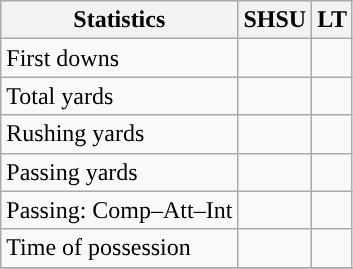<table class="wikitable" style="float: left;">
<tr>
<th>Statistics</th>
<th>SHSU</th>
<th>LT</th>
</tr>
<tr>
<td>First downs</td>
<td></td>
<td></td>
</tr>
<tr>
<td>Total yards</td>
<td></td>
<td></td>
</tr>
<tr>
<td>Rushing yards</td>
<td></td>
<td></td>
</tr>
<tr>
<td>Passing yards</td>
<td></td>
<td></td>
</tr>
<tr>
<td>Passing: Comp–Att–Int</td>
<td></td>
<td></td>
</tr>
<tr>
<td>Time of possession</td>
<td></td>
<td></td>
</tr>
<tr>
</tr>
</table>
